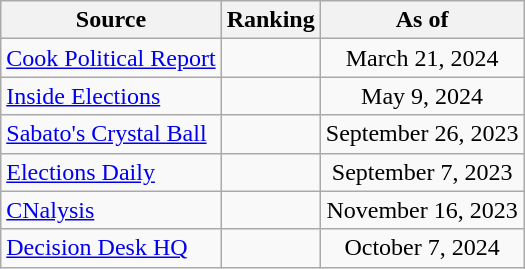<table class="wikitable" style="text-align:center">
<tr>
<th>Source</th>
<th>Ranking</th>
<th>As of</th>
</tr>
<tr>
<td align=left><a href='#'>Cook Political Report</a></td>
<td></td>
<td>March 21, 2024</td>
</tr>
<tr>
<td align=left><a href='#'>Inside Elections</a></td>
<td></td>
<td>May 9, 2024</td>
</tr>
<tr>
<td align=left><a href='#'>Sabato's Crystal Ball</a></td>
<td></td>
<td>September 26, 2023</td>
</tr>
<tr>
<td align=left><a href='#'>Elections Daily</a></td>
<td></td>
<td>September 7, 2023</td>
</tr>
<tr>
<td align=left><a href='#'>CNalysis</a></td>
<td></td>
<td>November 16, 2023</td>
</tr>
<tr>
<td align=left><a href='#'>Decision Desk HQ</a></td>
<td></td>
<td>October 7, 2024</td>
</tr>
</table>
